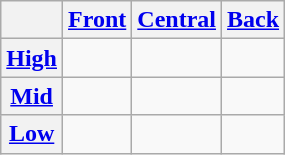<table class="wikitable" style=text-align:center>
<tr>
<th></th>
<th><a href='#'>Front</a></th>
<th><a href='#'>Central</a></th>
<th><a href='#'>Back</a></th>
</tr>
<tr>
<th><a href='#'>High</a></th>
<td></td>
<td></td>
<td></td>
</tr>
<tr>
<th><a href='#'>Mid</a></th>
<td></td>
<td></td>
<td></td>
</tr>
<tr>
<th><a href='#'>Low</a></th>
<td></td>
<td></td>
<td></td>
</tr>
</table>
